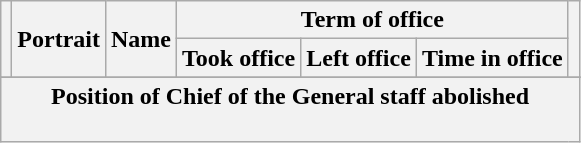<table class="wikitable" style="text-align:center">
<tr>
<th rowspan=2></th>
<th rowspan=2>Portrait</th>
<th rowspan=2>Name<br></th>
<th colspan=3>Term of office</th>
<th rowspan=2></th>
</tr>
<tr>
<th>Took office</th>
<th>Left office</th>
<th>Time in office</th>
</tr>
<tr>
</tr>
<tr>
<th colspan=7>Position of Chief of the General staff abolished<br><br>


















</th>
</tr>
</table>
